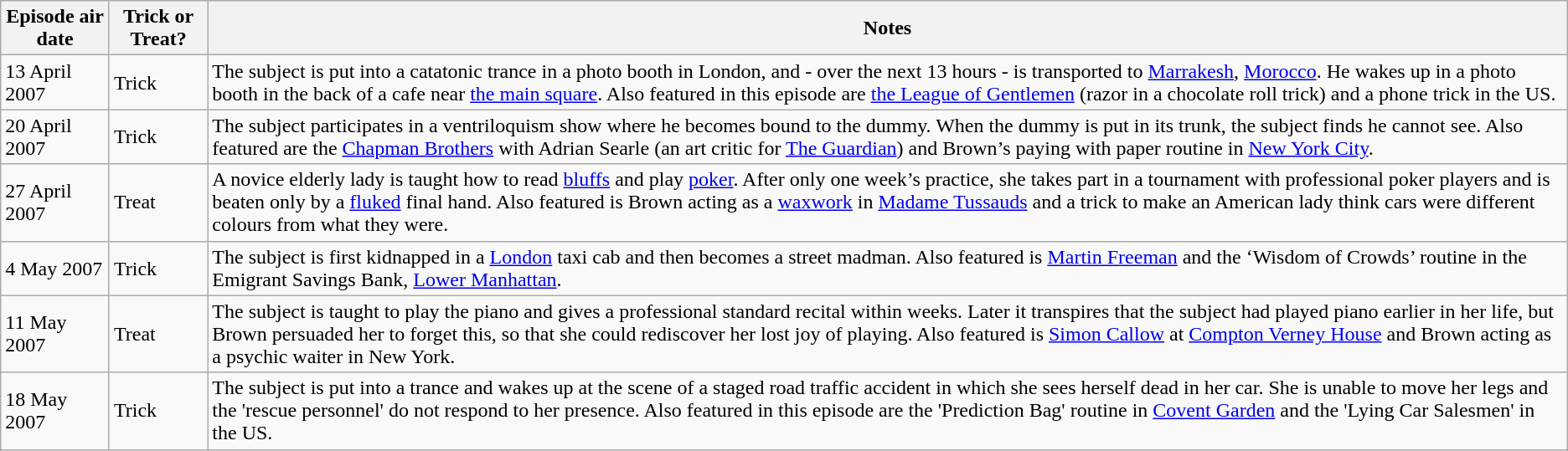<table class=wikitable>
<tr>
<th>Episode air date</th>
<th>Trick or Treat?</th>
<th>Notes</th>
</tr>
<tr>
<td>13 April 2007</td>
<td>Trick</td>
<td>The subject is put into a catatonic trance in a photo booth in London, and - over the next 13 hours - is transported to <a href='#'>Marrakesh</a>, <a href='#'>Morocco</a>.  He wakes up in a photo booth in the back of a cafe near <a href='#'>the main square</a>.  Also featured in this episode are <a href='#'>the League of Gentlemen</a> (razor in a chocolate roll trick) and a phone trick in the US.</td>
</tr>
<tr>
<td>20 April 2007</td>
<td>Trick</td>
<td>The subject participates in a ventriloquism show where he becomes bound to the dummy.  When the dummy is put in its trunk, the subject finds he cannot see.  Also featured are the <a href='#'>Chapman Brothers</a> with Adrian Searle (an art critic for <a href='#'>The Guardian</a>) and Brown’s paying with paper routine in <a href='#'>New York City</a>.</td>
</tr>
<tr>
<td>27 April 2007</td>
<td>Treat</td>
<td>A novice elderly lady is taught how to read <a href='#'>bluffs</a> and play <a href='#'>poker</a>.  After only one week’s practice, she takes part in a tournament with professional poker players and is beaten only by a <a href='#'>fluked</a> final hand.  Also featured is Brown acting as a <a href='#'>waxwork</a> in <a href='#'>Madame Tussauds</a> and a trick to make an American lady think cars were different colours from what they were.</td>
</tr>
<tr>
<td>4 May 2007</td>
<td>Trick</td>
<td>The subject is first kidnapped in a <a href='#'>London</a> taxi cab and then becomes a street madman.  Also featured is <a href='#'>Martin Freeman</a> and the ‘Wisdom of Crowds’ routine in the Emigrant Savings Bank, <a href='#'>Lower Manhattan</a>.</td>
</tr>
<tr>
<td>11 May 2007</td>
<td>Treat</td>
<td>The subject is taught to play the piano and gives a professional standard recital within weeks.  Later it transpires that the subject had played piano earlier in her life, but Brown persuaded her to forget this, so that she could rediscover her lost joy of playing.  Also featured is <a href='#'>Simon Callow</a> at <a href='#'>Compton Verney House</a> and Brown acting as a psychic waiter in New York.</td>
</tr>
<tr>
<td>18 May 2007</td>
<td>Trick</td>
<td>The subject is put into a trance and wakes up at the scene of a staged road traffic accident in which she sees herself dead in her car.  She is unable to move her legs and the 'rescue personnel' do not respond to her presence. Also featured in this episode are the 'Prediction Bag' routine in <a href='#'>Covent Garden</a> and the 'Lying Car Salesmen' in the US.</td>
</tr>
</table>
